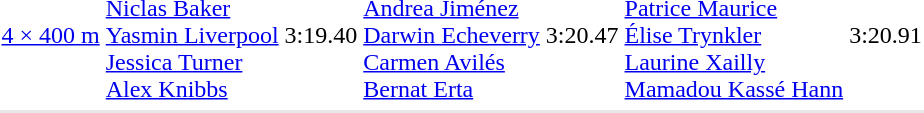<table>
<tr>
</tr>
<tr>
<td><a href='#'>4 × 400 m</a></td>
<td><br><a href='#'>Niclas Baker</a><br><a href='#'>Yasmin Liverpool</a><br><a href='#'>Jessica Turner</a><br><a href='#'>Alex Knibbs</a></td>
<td>3:19.40 </td>
<td><br><a href='#'>Andrea Jiménez</a><br><a href='#'>Darwin Echeverry</a><br><a href='#'>Carmen Avilés</a><br><a href='#'>Bernat Erta</a></td>
<td>3:20.47 </td>
<td><br><a href='#'>Patrice Maurice</a><br><a href='#'>Élise Trynkler</a><br><a href='#'>Laurine Xailly</a><br><a href='#'>Mamadou Kassé Hann</a></td>
<td>3:20.91</td>
</tr>
<tr>
</tr>
<tr bgcolor= e8e8e8>
<td colspan=7></td>
</tr>
</table>
